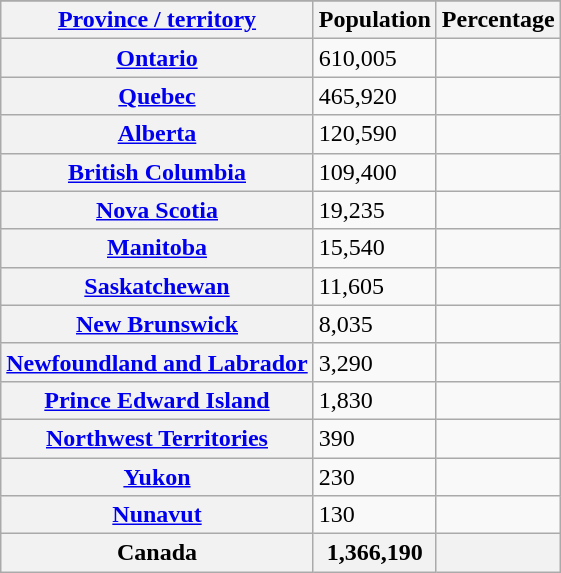<table class="wikitable sortable plainrowheaders">
<tr>
</tr>
<tr>
<th scope="col"><a href='#'>Province / territory</a></th>
<th scope="col">Population</th>
<th scope="col">Percentage</th>
</tr>
<tr>
<th scope="row"> <a href='#'>Ontario</a></th>
<td>610,005</td>
<td></td>
</tr>
<tr>
<th scope="row"> <a href='#'>Quebec</a></th>
<td>465,920</td>
<td></td>
</tr>
<tr>
<th scope="row"> <a href='#'>Alberta</a></th>
<td>120,590</td>
<td></td>
</tr>
<tr>
<th scope="row"> <a href='#'>British Columbia</a></th>
<td>109,400</td>
<td></td>
</tr>
<tr>
<th scope="row"> <a href='#'>Nova Scotia</a></th>
<td>19,235</td>
<td></td>
</tr>
<tr>
<th scope="row"> <a href='#'>Manitoba</a></th>
<td>15,540</td>
<td></td>
</tr>
<tr>
<th scope="row"> <a href='#'>Saskatchewan</a></th>
<td>11,605</td>
<td></td>
</tr>
<tr>
<th scope="row"> <a href='#'>New Brunswick</a></th>
<td>8,035</td>
<td></td>
</tr>
<tr>
<th scope="row"> <a href='#'>Newfoundland and Labrador</a></th>
<td>3,290</td>
<td></td>
</tr>
<tr>
<th scope="row"> <a href='#'>Prince Edward Island</a></th>
<td>1,830</td>
<td></td>
</tr>
<tr>
<th scope="row"> <a href='#'>Northwest Territories</a></th>
<td>390</td>
<td></td>
</tr>
<tr>
<th scope="row"> <a href='#'>Yukon</a></th>
<td>230</td>
<td></td>
</tr>
<tr>
<th scope="row"> <a href='#'>Nunavut</a></th>
<td>130</td>
<td></td>
</tr>
<tr>
<th scope="row"> <strong>Canada</strong></th>
<th>1,366,190</th>
<th></th>
</tr>
</table>
